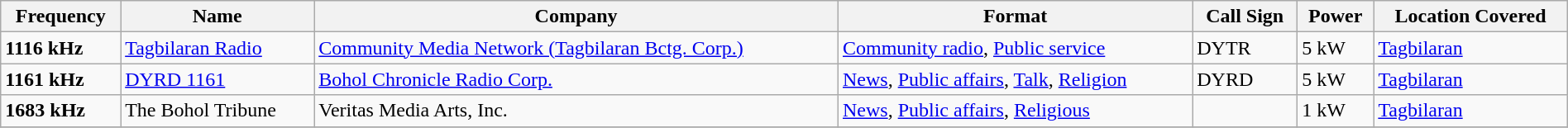<table class="sortable wikitable" style="width:100%" style="text-align:center;">
<tr>
<th>Frequency</th>
<th>Name</th>
<th>Company</th>
<th>Format</th>
<th>Call Sign</th>
<th>Power</th>
<th>Location Covered</th>
</tr>
<tr>
<td><strong>1116 kHz</strong></td>
<td><a href='#'>Tagbilaran Radio</a></td>
<td><a href='#'>Community Media Network (Tagbilaran Bctg. Corp.)</a></td>
<td><a href='#'>Community radio</a>, <a href='#'>Public service</a></td>
<td>DYTR</td>
<td>5 kW</td>
<td><a href='#'>Tagbilaran</a></td>
</tr>
<tr>
<td><strong>1161 kHz</strong></td>
<td><a href='#'>DYRD 1161</a></td>
<td><a href='#'>Bohol Chronicle Radio Corp.</a></td>
<td><a href='#'>News</a>, <a href='#'>Public affairs</a>, <a href='#'>Talk</a>, <a href='#'>Religion</a></td>
<td>DYRD</td>
<td>5 kW</td>
<td><a href='#'>Tagbilaran</a></td>
</tr>
<tr>
<td><strong>1683 kHz</strong></td>
<td>The Bohol Tribune</td>
<td>Veritas Media Arts, Inc.</td>
<td><a href='#'>News</a>, <a href='#'>Public affairs</a>, <a href='#'>Religious</a></td>
<td></td>
<td>1 kW</td>
<td><a href='#'>Tagbilaran</a></td>
</tr>
<tr>
</tr>
</table>
